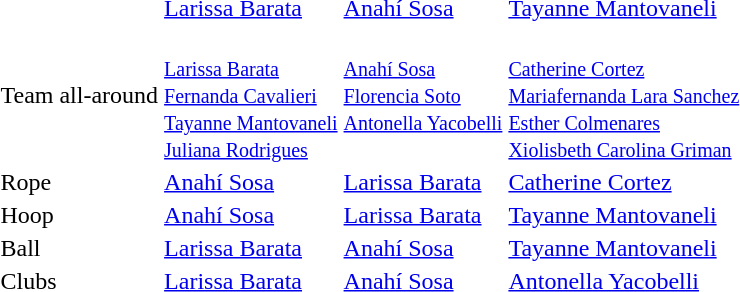<table>
<tr>
<td> <br></td>
<td><a href='#'>Larissa Barata</a><br></td>
<td><a href='#'>Anahí Sosa</a><br></td>
<td><a href='#'>Tayanne Mantovaneli</a><br></td>
</tr>
<tr>
<td>Team all-around<br></td>
<td><br><small><a href='#'>Larissa Barata</a><br><a href='#'>Fernanda Cavalieri</a><br><a href='#'>Tayanne Mantovaneli</a><br><a href='#'>Juliana Rodrigues</a></small></td>
<td><br><small><a href='#'>Anahí Sosa</a><br><a href='#'>Florencia Soto</a><br><a href='#'>Antonella Yacobelli</a><br><br></small></td>
<td><br><small><a href='#'>Catherine Cortez</a><br><a href='#'>Mariafernanda Lara Sanchez</a><br><a href='#'>Esther Colmenares</a><br><a href='#'>Xiolisbeth Carolina Griman</a><br></small></td>
</tr>
<tr>
<td>Rope <br></td>
<td><a href='#'>Anahí Sosa</a><br></td>
<td><a href='#'>Larissa Barata</a><br></td>
<td><a href='#'>Catherine Cortez</a><br></td>
</tr>
<tr>
<td>Hoop <br></td>
<td><a href='#'>Anahí Sosa</a><br></td>
<td><a href='#'>Larissa Barata</a><br></td>
<td><a href='#'>Tayanne Mantovaneli</a><br></td>
</tr>
<tr>
<td>Ball <br></td>
<td><a href='#'>Larissa Barata</a><br></td>
<td><a href='#'>Anahí Sosa</a><br></td>
<td><a href='#'>Tayanne Mantovaneli</a><br></td>
</tr>
<tr>
<td>Clubs <br></td>
<td><a href='#'>Larissa Barata</a><br></td>
<td><a href='#'>Anahí Sosa</a><br></td>
<td><a href='#'>Antonella Yacobelli</a><br></td>
</tr>
</table>
